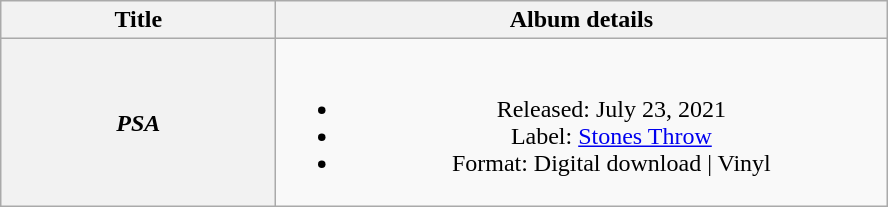<table class="wikitable plainrowheaders" style="text-align:center;">
<tr>
<th scope="col" style="width:11em;">Title</th>
<th scope="col" style="width:25em;">Album details</th>
</tr>
<tr>
<th scope="row"><em>PSA</em></th>
<td><br><ul><li>Released: July 23, 2021</li><li>Label: <a href='#'>Stones Throw</a></li><li>Format: Digital download | Vinyl</li></ul></td>
</tr>
</table>
